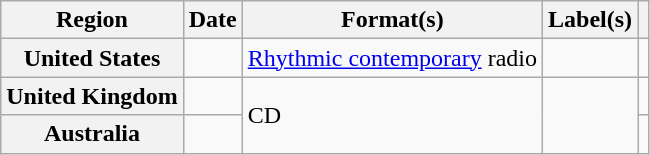<table class="wikitable plainrowheaders">
<tr>
<th scope="col">Region</th>
<th scope="col">Date</th>
<th scope="col">Format(s)</th>
<th scope="col">Label(s)</th>
<th scope="col"></th>
</tr>
<tr>
<th scope="row">United States</th>
<td></td>
<td><a href='#'>Rhythmic contemporary</a> radio</td>
<td></td>
<td></td>
</tr>
<tr>
<th scope="row">United Kingdom</th>
<td></td>
<td rowspan="2">CD</td>
<td rowspan="2"></td>
<td></td>
</tr>
<tr>
<th scope="row">Australia</th>
<td></td>
<td></td>
</tr>
</table>
